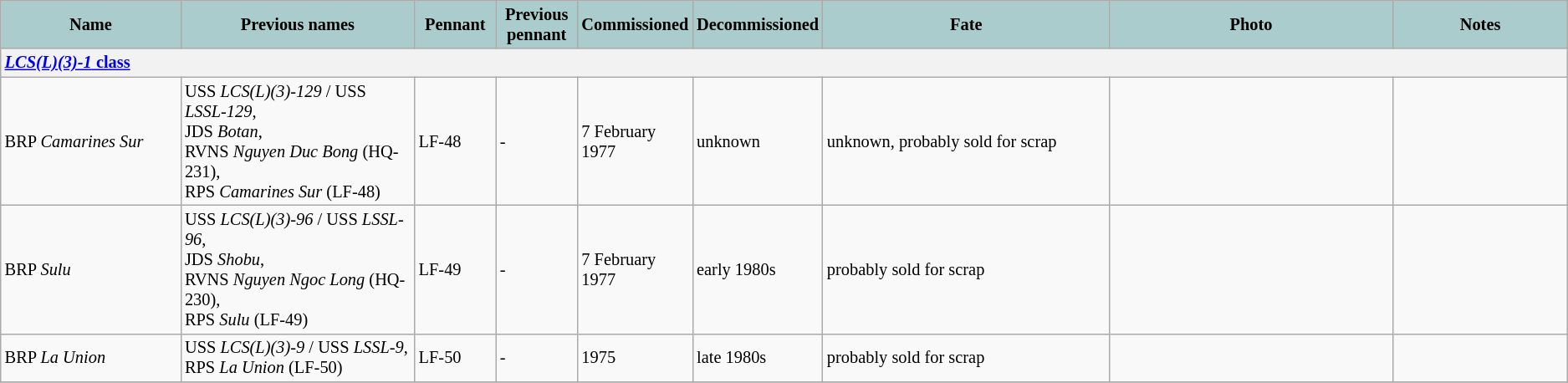<table class="wikitable" style="font-size:85%;">
<tr>
<th style="text-align: center; background: #aacccc;" width="150">Name</th>
<th style="text-align: center; background: #aacccc;" width="200">Previous names</th>
<th style="text-align: center; background: #aacccc;" width="60">Pennant</th>
<th style="text-align: center; background: #aacccc;" width="60">Previous pennant</th>
<th style="text-align: center; background: #aacccc;" width="50">Commissioned</th>
<th style="text-align: center; background: #aacccc;" width="50">Decommissioned</th>
<th style="text-align: center; background: #aacccc;" width="250">Fate</th>
<th style="text-align: center; background: #aacccc;" width="250">Photo</th>
<th style="text-align: center; background: #aacccc;" width="150">Notes</th>
</tr>
<tr>
<th style="text-align: left;" colspan="9"><a href='#'><em>LCS(L)(3)-1</em> class</a></th>
</tr>
<tr>
<td>BRP <em>Camarines Sur</em></td>
<td>USS <em>LCS(L)(3)-129</em> / USS <em>LSSL-129</em>,<br>JDS <em>Botan</em>,<br>RVNS <em>Nguyen Duc Bong</em> (HQ-231),<br>RPS <em>Camarines Sur</em> (LF-48)</td>
<td>LF-48</td>
<td>-</td>
<td>7 February 1977</td>
<td>unknown</td>
<td>unknown, probably sold for scrap</td>
<td></td>
<td></td>
</tr>
<tr>
<td>BRP <em>Sulu</em></td>
<td>USS <em>LCS(L)(3)-96</em> / USS <em>LSSL-96</em>,<br>JDS <em>Shobu</em>,<br>RVNS <em>Nguyen Ngoc Long</em> (HQ-230),<br>RPS <em>Sulu</em> (LF-49)</td>
<td>LF-49</td>
<td>-</td>
<td>7 February 1977</td>
<td>early 1980s</td>
<td>probably sold for scrap</td>
<td></td>
<td></td>
</tr>
<tr>
<td>BRP <em>La Union</em></td>
<td>USS <em>LCS(L)(3)-9</em> / USS <em>LSSL-9</em>,<br>RPS <em>La Union</em> (LF-50)</td>
<td>LF-50</td>
<td>-</td>
<td>1975</td>
<td>late 1980s</td>
<td>probably sold for scrap</td>
<td></td>
<td></td>
</tr>
<tr>
</tr>
</table>
